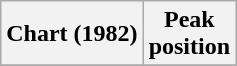<table class="wikitable plainrowheaders" style="text-align:center">
<tr>
<th scope="col">Chart (1982)</th>
<th scope="col">Peak<br>position</th>
</tr>
<tr>
</tr>
</table>
